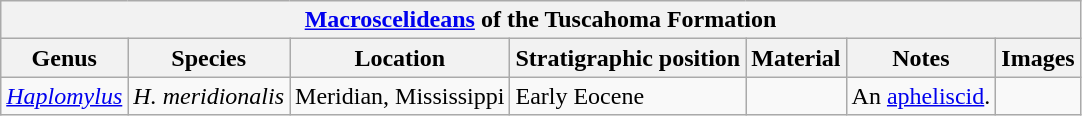<table class="wikitable">
<tr>
<th colspan="7"><a href='#'>Macroscelideans</a> of the Tuscahoma Formation</th>
</tr>
<tr>
<th>Genus</th>
<th>Species</th>
<th>Location</th>
<th>Stratigraphic position</th>
<th>Material</th>
<th>Notes</th>
<th>Images</th>
</tr>
<tr>
<td><em><a href='#'>Haplomylus</a></em></td>
<td><em>H. meridionalis</em></td>
<td>Meridian, Mississippi</td>
<td>Early Eocene</td>
<td></td>
<td>An <a href='#'>apheliscid</a>.</td>
<td></td>
</tr>
</table>
